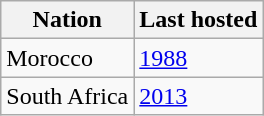<table class="wikitable">
<tr>
<th>Nation</th>
<th>Last hosted</th>
</tr>
<tr>
<td>Morocco</td>
<td><a href='#'>1988</a></td>
</tr>
<tr>
<td>South Africa</td>
<td><a href='#'>2013</a></td>
</tr>
</table>
